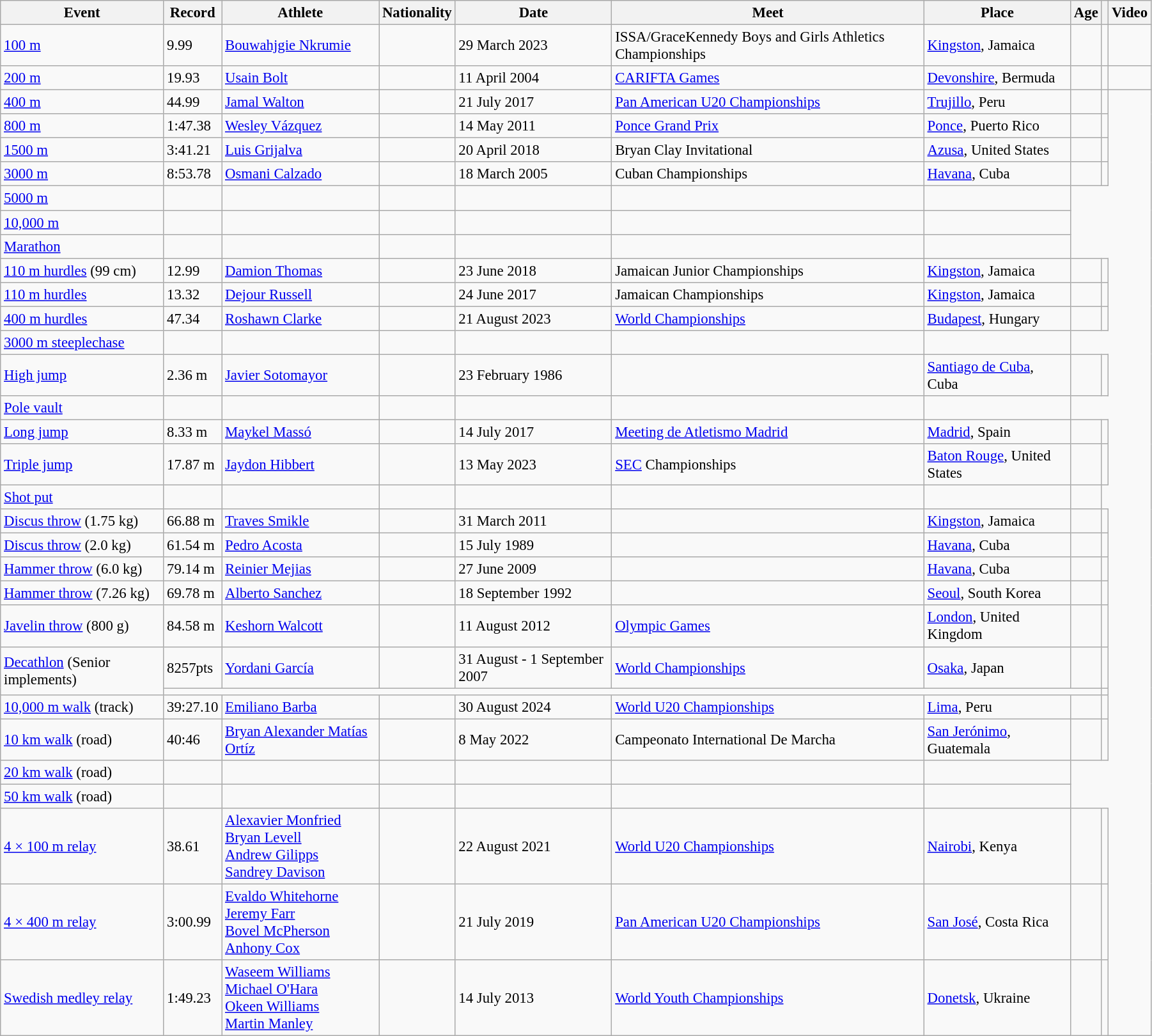<table class="wikitable" style="font-size:95%; width: 95%;">
<tr>
<th>Event</th>
<th>Record</th>
<th>Athlete</th>
<th>Nationality</th>
<th>Date</th>
<th>Meet</th>
<th>Place</th>
<th>Age</th>
<th></th>
<th>Video</th>
</tr>
<tr>
<td><a href='#'>100 m</a></td>
<td>9.99 </td>
<td><a href='#'>Bouwahjgie Nkrumie</a></td>
<td></td>
<td>29 March 2023</td>
<td>ISSA/GraceKennedy Boys and Girls Athletics Championships</td>
<td><a href='#'>Kingston</a>, Jamaica</td>
<td></td>
<td></td>
</tr>
<tr>
<td><a href='#'>200 m</a></td>
<td>19.93 </td>
<td><a href='#'>Usain Bolt</a></td>
<td></td>
<td>11 April 2004</td>
<td><a href='#'>CARIFTA Games</a></td>
<td><a href='#'>Devonshire</a>, Bermuda</td>
<td></td>
<td></td>
<td></td>
</tr>
<tr>
<td><a href='#'>400 m</a></td>
<td>44.99</td>
<td><a href='#'>Jamal Walton</a></td>
<td></td>
<td>21 July 2017</td>
<td><a href='#'>Pan American U20 Championships</a></td>
<td><a href='#'>Trujillo</a>, Peru</td>
<td></td>
<td></td>
</tr>
<tr>
<td><a href='#'>800 m</a></td>
<td>1:47.38</td>
<td><a href='#'>Wesley Vázquez</a></td>
<td></td>
<td>14 May 2011</td>
<td><a href='#'>Ponce Grand Prix</a></td>
<td><a href='#'>Ponce</a>, Puerto Rico</td>
<td></td>
<td></td>
</tr>
<tr>
<td><a href='#'>1500 m</a></td>
<td>3:41.21</td>
<td><a href='#'>Luis Grijalva</a></td>
<td></td>
<td>20 April 2018</td>
<td>Bryan Clay Invitational</td>
<td><a href='#'>Azusa</a>, United States</td>
<td></td>
<td></td>
</tr>
<tr>
<td><a href='#'>3000 m</a></td>
<td>8:53.78</td>
<td><a href='#'>Osmani Calzado</a></td>
<td></td>
<td>18 March 2005</td>
<td>Cuban Championships</td>
<td><a href='#'>Havana</a>, Cuba</td>
<td></td>
<td></td>
</tr>
<tr>
<td><a href='#'>5000 m</a></td>
<td></td>
<td></td>
<td></td>
<td></td>
<td></td>
<td></td>
</tr>
<tr>
<td><a href='#'>10,000 m</a></td>
<td></td>
<td></td>
<td></td>
<td></td>
<td></td>
<td></td>
</tr>
<tr>
<td><a href='#'>Marathon</a></td>
<td></td>
<td></td>
<td></td>
<td></td>
<td></td>
<td></td>
</tr>
<tr>
<td><a href='#'>110 m hurdles</a> (99 cm)</td>
<td>12.99<br></td>
<td><a href='#'>Damion Thomas</a></td>
<td></td>
<td>23 June 2018</td>
<td>Jamaican Junior Championships</td>
<td><a href='#'>Kingston</a>, Jamaica</td>
<td></td>
<td></td>
</tr>
<tr>
<td><a href='#'>110 m hurdles</a></td>
<td>13.32 </td>
<td><a href='#'>Dejour Russell</a></td>
<td></td>
<td>24 June 2017</td>
<td>Jamaican Championships</td>
<td><a href='#'>Kingston</a>, Jamaica</td>
<td></td>
<td></td>
</tr>
<tr>
<td><a href='#'>400 m hurdles</a></td>
<td>47.34</td>
<td><a href='#'>Roshawn Clarke</a></td>
<td></td>
<td>21 August 2023</td>
<td><a href='#'>World Championships</a></td>
<td><a href='#'>Budapest</a>, Hungary</td>
<td></td>
<td></td>
</tr>
<tr>
<td><a href='#'>3000 m steeplechase</a></td>
<td></td>
<td></td>
<td></td>
<td></td>
<td></td>
<td></td>
</tr>
<tr>
<td><a href='#'>High jump</a></td>
<td>2.36 m</td>
<td><a href='#'>Javier Sotomayor</a></td>
<td></td>
<td>23 February 1986</td>
<td></td>
<td><a href='#'>Santiago de Cuba</a>, Cuba</td>
<td></td>
<td></td>
</tr>
<tr>
<td><a href='#'>Pole vault</a></td>
<td></td>
<td></td>
<td></td>
<td></td>
<td></td>
<td></td>
</tr>
<tr>
<td><a href='#'>Long jump</a></td>
<td>8.33 m </td>
<td><a href='#'>Maykel Massó</a></td>
<td></td>
<td>14 July 2017</td>
<td><a href='#'>Meeting de Atletismo Madrid</a></td>
<td><a href='#'>Madrid</a>, Spain</td>
<td></td>
<td></td>
</tr>
<tr>
<td><a href='#'>Triple jump</a></td>
<td>17.87 m<br></td>
<td><a href='#'>Jaydon Hibbert</a></td>
<td></td>
<td>13 May 2023</td>
<td><a href='#'>SEC</a> Championships</td>
<td><a href='#'>Baton Rouge</a>, United States</td>
<td></td>
<td></td>
</tr>
<tr>
<td><a href='#'>Shot put</a></td>
<td></td>
<td></td>
<td></td>
<td></td>
<td></td>
<td></td>
<td></td>
</tr>
<tr>
<td><a href='#'>Discus throw</a> (1.75 kg)</td>
<td>66.88 m</td>
<td><a href='#'>Traves Smikle</a></td>
<td></td>
<td>31 March 2011</td>
<td></td>
<td><a href='#'>Kingston</a>, Jamaica</td>
<td></td>
<td></td>
</tr>
<tr>
<td><a href='#'>Discus throw</a> (2.0 kg)</td>
<td>61.54 m</td>
<td><a href='#'>Pedro Acosta</a></td>
<td></td>
<td>15 July 1989</td>
<td></td>
<td><a href='#'>Havana</a>, Cuba</td>
<td></td>
<td></td>
</tr>
<tr>
<td><a href='#'>Hammer throw</a> (6.0 kg)</td>
<td>79.14 m</td>
<td><a href='#'>Reinier Mejias</a></td>
<td></td>
<td>27 June 2009</td>
<td></td>
<td><a href='#'>Havana</a>, Cuba</td>
<td></td>
<td></td>
</tr>
<tr>
<td><a href='#'>Hammer throw</a> (7.26 kg)</td>
<td>69.78 m</td>
<td><a href='#'>Alberto Sanchez</a></td>
<td></td>
<td>18 September 1992</td>
<td></td>
<td><a href='#'>Seoul</a>, South Korea</td>
<td></td>
<td></td>
</tr>
<tr>
<td><a href='#'>Javelin throw</a> (800 g)</td>
<td>84.58 m</td>
<td><a href='#'>Keshorn Walcott</a></td>
<td></td>
<td>11 August 2012</td>
<td><a href='#'>Olympic Games</a></td>
<td><a href='#'>London</a>, United Kingdom</td>
<td></td>
<td></td>
</tr>
<tr>
<td rowspan=2><a href='#'>Decathlon</a> (Senior implements)</td>
<td>8257pts</td>
<td><a href='#'>Yordani García</a></td>
<td></td>
<td>31 August - 1 September 2007</td>
<td><a href='#'>World Championships</a></td>
<td><a href='#'>Osaka</a>, Japan</td>
<td></td>
<td></td>
</tr>
<tr>
<td colspan=7></td>
<td></td>
</tr>
<tr>
<td><a href='#'>10,000 m walk</a> (track)</td>
<td>39:27.10</td>
<td><a href='#'>Emiliano Barba</a></td>
<td></td>
<td>30 August 2024</td>
<td><a href='#'>World U20 Championships</a></td>
<td><a href='#'>Lima</a>, Peru</td>
<td></td>
<td></td>
</tr>
<tr>
<td><a href='#'>10 km walk</a> (road)</td>
<td>40:46</td>
<td><a href='#'>Bryan Alexander Matías Ortíz</a></td>
<td></td>
<td>8 May 2022</td>
<td>Campeonato International De Marcha</td>
<td><a href='#'>San Jerónimo</a>, Guatemala</td>
<td></td>
<td></td>
</tr>
<tr>
<td><a href='#'>20 km walk</a> (road)</td>
<td></td>
<td></td>
<td></td>
<td></td>
<td></td>
<td></td>
</tr>
<tr>
<td><a href='#'>50 km walk</a> (road)</td>
<td></td>
<td></td>
<td></td>
<td></td>
<td></td>
<td></td>
</tr>
<tr>
<td><a href='#'>4 × 100 m relay</a></td>
<td>38.61 </td>
<td><a href='#'>Alexavier Monfried</a><br><a href='#'>Bryan Levell</a><br><a href='#'>Andrew Gilipps</a><br><a href='#'>Sandrey Davison</a></td>
<td></td>
<td>22 August 2021</td>
<td><a href='#'>World U20 Championships</a></td>
<td><a href='#'>Nairobi</a>, Kenya</td>
<td><br><br><br></td>
<td></td>
</tr>
<tr>
<td><a href='#'>4 × 400 m relay</a></td>
<td>3:00.99</td>
<td><a href='#'>Evaldo Whitehorne</a><br><a href='#'>Jeremy Farr</a><br><a href='#'>Bovel McPherson</a><br><a href='#'>Anhony Cox</a></td>
<td></td>
<td>21 July 2019</td>
<td><a href='#'>Pan American U20 Championships</a></td>
<td><a href='#'>San José</a>, Costa Rica</td>
<td><br><br><br></td>
<td></td>
</tr>
<tr>
<td><a href='#'>Swedish medley relay</a></td>
<td>1:49.23</td>
<td><a href='#'>Waseem Williams</a><br><a href='#'>Michael O'Hara</a><br><a href='#'>Okeen Williams</a><br><a href='#'>Martin Manley</a></td>
<td></td>
<td>14 July 2013</td>
<td><a href='#'>World Youth Championships</a></td>
<td><a href='#'>Donetsk</a>, Ukraine</td>
<td><br><br><br></td>
<td></td>
</tr>
</table>
